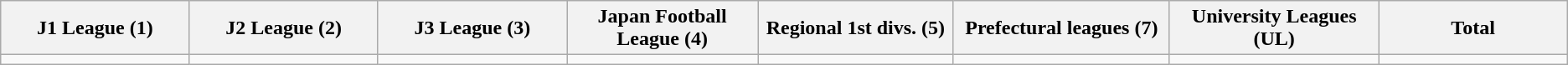<table class="wikitable">
<tr>
<th width="5%">J1 League (1)</th>
<th width="5%">J2 League (2)</th>
<th width="5%">J3 League (3)</th>
<th width="5%">Japan Football League (4)</th>
<th width="5%">Regional 1st divs. (5)</th>
<th width="5%">Prefectural leagues (7)</th>
<th width="5%">University Leagues (UL)</th>
<th width="5%">Total</th>
</tr>
<tr>
<td></td>
<td></td>
<td></td>
<td></td>
<td></td>
<td></td>
<td></td>
<td></td>
</tr>
</table>
